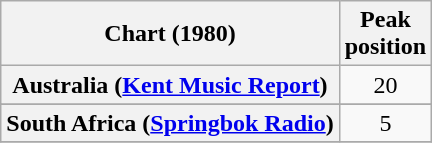<table class="wikitable sortable plainrowheaders" style="text-align:center">
<tr>
<th>Chart (1980)</th>
<th>Peak<br>position</th>
</tr>
<tr>
<th scope="row">Australia (<a href='#'>Kent Music Report</a>)</th>
<td>20</td>
</tr>
<tr>
</tr>
<tr>
</tr>
<tr>
</tr>
<tr>
</tr>
<tr>
</tr>
<tr>
<th scope="row">South Africa (<a href='#'>Springbok Radio</a>)</th>
<td>5</td>
</tr>
<tr>
</tr>
</table>
